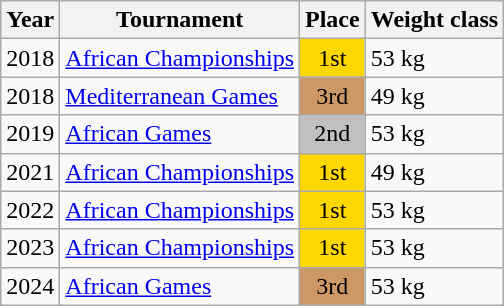<table class=wikitable>
<tr>
<th>Year</th>
<th>Tournament</th>
<th>Place</th>
<th>Weight class</th>
</tr>
<tr>
<td>2018</td>
<td><a href='#'>African Championships</a></td>
<td bgcolor="gold" align="center">1st</td>
<td>53 kg</td>
</tr>
<tr>
<td>2018</td>
<td><a href='#'>Mediterranean Games</a></td>
<td bgcolor="cc9966" align="center">3rd</td>
<td>49 kg</td>
</tr>
<tr>
<td>2019</td>
<td><a href='#'>African Games</a></td>
<td bgcolor="silver" align="center">2nd</td>
<td>53 kg</td>
</tr>
<tr>
<td>2021</td>
<td><a href='#'>African Championships</a></td>
<td bgcolor="gold" align="center">1st</td>
<td>49 kg</td>
</tr>
<tr>
<td>2022</td>
<td><a href='#'>African Championships</a></td>
<td bgcolor="gold" align="center">1st</td>
<td>53 kg</td>
</tr>
<tr>
<td>2023</td>
<td><a href='#'>African Championships</a></td>
<td bgcolor="gold" align="center">1st</td>
<td>53 kg</td>
</tr>
<tr>
<td>2024</td>
<td><a href='#'>African Games</a></td>
<td bgcolor="cc9966" align="center">3rd</td>
<td>53 kg</td>
</tr>
</table>
